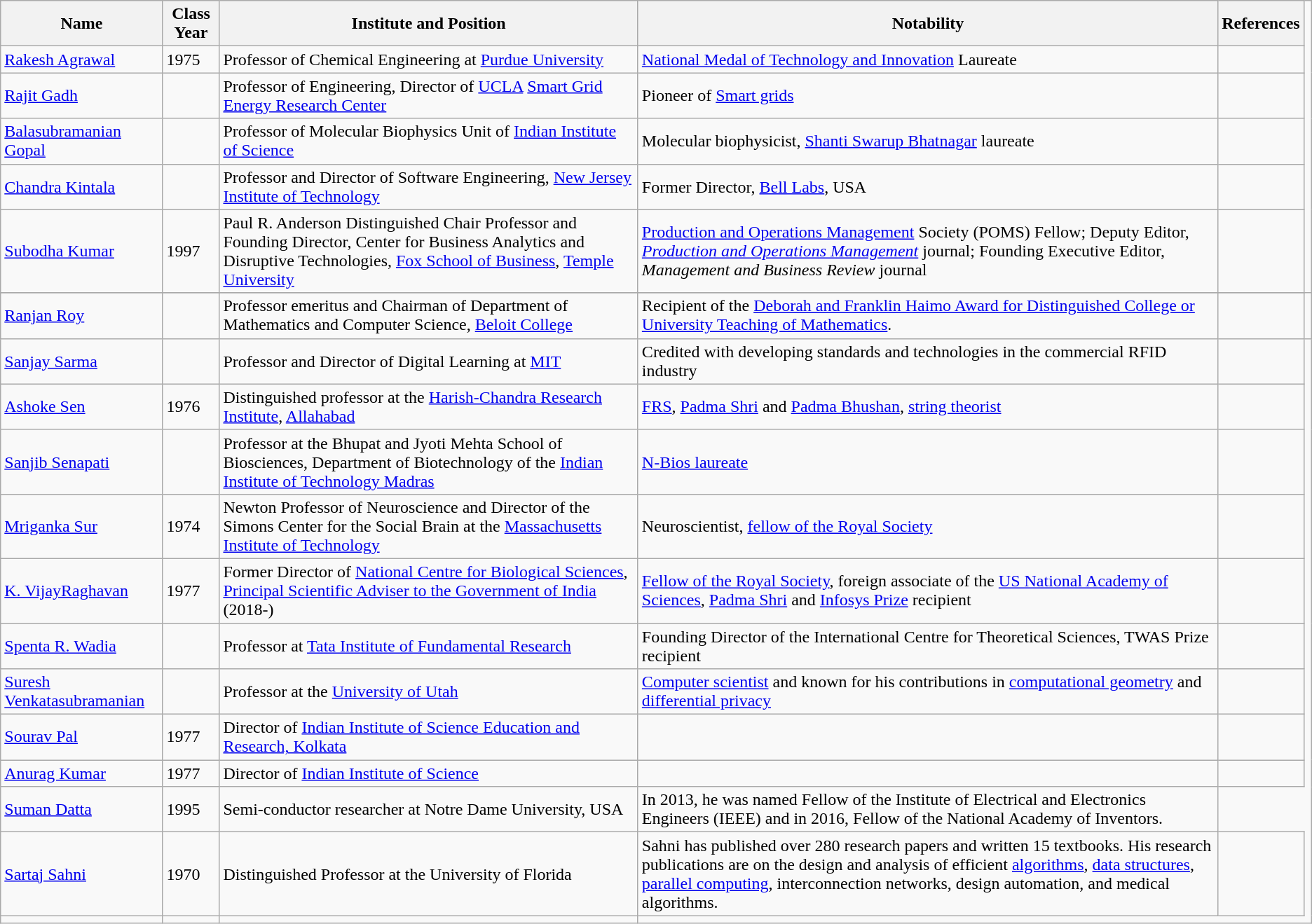<table class="wikitable sortable">
<tr>
<th>Name</th>
<th>Class Year</th>
<th>Institute and Position</th>
<th>Notability</th>
<th>References</th>
</tr>
<tr>
<td><a href='#'>Rakesh Agrawal</a></td>
<td>1975</td>
<td>Professor of Chemical Engineering at <a href='#'>Purdue University</a></td>
<td><a href='#'>National Medal of Technology and Innovation</a> Laureate</td>
<td></td>
</tr>
<tr>
<td><a href='#'>Rajit Gadh</a></td>
<td></td>
<td>Professor of Engineering, Director of <a href='#'>UCLA</a> <a href='#'>Smart Grid Energy Research Center</a></td>
<td>Pioneer of <a href='#'>Smart grids</a></td>
<td></td>
</tr>
<tr>
<td><a href='#'>Balasubramanian Gopal</a></td>
<td></td>
<td>Professor of Molecular Biophysics Unit of <a href='#'>Indian Institute of Science</a></td>
<td>Molecular biophysicist, <a href='#'>Shanti Swarup Bhatnagar</a> laureate</td>
<td></td>
</tr>
<tr>
<td><a href='#'>Chandra Kintala</a></td>
<td></td>
<td>Professor and Director of Software Engineering, <a href='#'>New Jersey Institute of Technology</a></td>
<td>Former Director, <a href='#'>Bell Labs</a>, USA</td>
<td></td>
</tr>
<tr>
<td><a href='#'>Subodha Kumar</a></td>
<td>1997</td>
<td>Paul R. Anderson Distinguished Chair Professor and Founding Director, Center for Business Analytics and Disruptive Technologies, <a href='#'>Fox School of Business</a>, <a href='#'>Temple University</a></td>
<td><a href='#'>Production and Operations Management</a> Society (POMS) Fellow; Deputy Editor, <em><a href='#'>Production and Operations Management</a></em> journal; Founding Executive Editor, <em>Management and Business Review</em> journal</td>
<td></td>
</tr>
<tr>
</tr>
<tr>
<td><a href='#'>Ranjan Roy</a></td>
<td></td>
<td>Professor emeritus and Chairman of Department of Mathematics and Computer Science, <a href='#'>Beloit College</a></td>
<td>Recipient of the <a href='#'>Deborah and Franklin Haimo Award for Distinguished College or University Teaching of Mathematics</a>.</td>
<td></td>
<td></td>
</tr>
<tr>
<td><a href='#'>Sanjay Sarma</a></td>
<td></td>
<td>Professor and Director of Digital Learning at <a href='#'>MIT</a></td>
<td>Credited with developing standards and technologies in the commercial RFID industry</td>
<td></td>
</tr>
<tr>
<td><a href='#'>Ashoke Sen</a></td>
<td>1976</td>
<td>Distinguished professor at the <a href='#'>Harish-Chandra Research Institute</a>, <a href='#'>Allahabad</a></td>
<td><a href='#'>FRS</a>, <a href='#'>Padma Shri</a> and <a href='#'>Padma Bhushan</a>, <a href='#'>string theorist</a></td>
<td></td>
</tr>
<tr>
<td><a href='#'>Sanjib Senapati</a></td>
<td></td>
<td>Professor at the Bhupat and Jyoti Mehta School of Biosciences, Department of Biotechnology of the <a href='#'>Indian Institute of Technology Madras</a></td>
<td><a href='#'>N-Bios laureate</a></td>
<td></td>
</tr>
<tr>
<td><a href='#'>Mriganka Sur</a></td>
<td>1974</td>
<td>Newton Professor of Neuroscience and Director of the Simons Center for the Social Brain at the <a href='#'>Massachusetts Institute of Technology</a></td>
<td>Neuroscientist, <a href='#'>fellow of the Royal Society</a></td>
<td></td>
</tr>
<tr>
<td><a href='#'>K. VijayRaghavan</a></td>
<td>1977</td>
<td>Former Director of <a href='#'>National Centre for Biological Sciences</a>,<br><a href='#'>Principal Scientific Adviser to the Government of India</a> (2018-)</td>
<td><a href='#'>Fellow of the Royal Society</a>, foreign associate of the <a href='#'>US National Academy of Sciences</a>, <a href='#'>Padma Shri</a> and <a href='#'>Infosys Prize</a> recipient</td>
<td></td>
</tr>
<tr>
<td><a href='#'>Spenta R. Wadia</a></td>
<td></td>
<td>Professor at <a href='#'>Tata Institute of Fundamental Research</a></td>
<td>Founding Director of the International Centre for Theoretical Sciences, TWAS Prize recipient</td>
<td></td>
</tr>
<tr>
<td><a href='#'>Suresh Venkatasubramanian</a></td>
<td></td>
<td>Professor at the <a href='#'>University of Utah</a></td>
<td><a href='#'>Computer scientist</a> and known for his contributions in <a href='#'>computational geometry</a> and <a href='#'>differential privacy</a></td>
<td></td>
</tr>
<tr>
<td><a href='#'>Sourav Pal</a></td>
<td>1977</td>
<td>Director of <a href='#'>Indian Institute of Science Education and Research, Kolkata</a></td>
<td></td>
<td></td>
</tr>
<tr>
<td><a href='#'>Anurag Kumar</a></td>
<td>1977</td>
<td>Director of <a href='#'>Indian Institute of Science</a></td>
<td></td>
<td></td>
</tr>
<tr>
<td><a href='#'>Suman Datta</a></td>
<td>1995</td>
<td>Semi-conductor researcher at Notre Dame University, USA</td>
<td>In 2013, he was named Fellow of the Institute of Electrical and Electronics Engineers (IEEE) and in 2016, Fellow of the National Academy of Inventors.</td>
</tr>
<tr>
<td><a href='#'>Sartaj Sahni</a></td>
<td>1970</td>
<td>Distinguished Professor at the University of Florida</td>
<td>Sahni has published over 280 research papers and written 15 textbooks. His research publications are on the design and analysis of efficient <a href='#'>algorithms</a>, <a href='#'>data structures</a>, <a href='#'>parallel computing</a>, interconnection networks, design automation, and medical algorithms.</td>
<td></td>
</tr>
<tr>
<td></td>
<td></td>
<td></td>
</tr>
</table>
